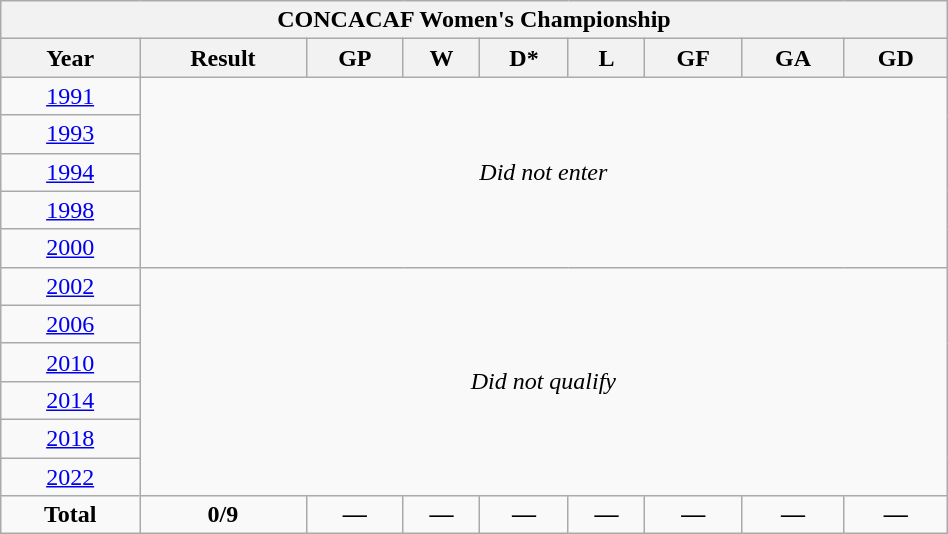<table class="wikitable" style="text-align: center; width:50%;">
<tr>
<th colspan=10>CONCACAF Women's Championship</th>
</tr>
<tr>
<th>Year</th>
<th>Result</th>
<th>GP</th>
<th>W</th>
<th>D*</th>
<th>L</th>
<th>GF</th>
<th>GA</th>
<th>GD</th>
</tr>
<tr>
<td> <a href='#'>1991</a></td>
<td colspan=8 rowspan=5><em>Did not enter</em></td>
</tr>
<tr>
<td> <a href='#'>1993</a></td>
</tr>
<tr>
<td> <a href='#'>1994</a></td>
</tr>
<tr>
<td> <a href='#'>1998</a></td>
</tr>
<tr>
<td> <a href='#'>2000</a></td>
</tr>
<tr>
<td> <a href='#'>2002</a></td>
<td colspan=8 rowspan=6><em>Did not qualify</em></td>
</tr>
<tr>
<td> <a href='#'>2006</a></td>
</tr>
<tr>
<td> <a href='#'>2010</a></td>
</tr>
<tr>
<td> <a href='#'>2014</a></td>
</tr>
<tr>
<td> <a href='#'>2018</a></td>
</tr>
<tr>
<td> <a href='#'>2022</a></td>
</tr>
<tr>
<td><strong>Total</strong></td>
<td><strong>0/9</strong></td>
<td><strong>—</strong></td>
<td><strong>—</strong></td>
<td><strong>—</strong></td>
<td><strong>—</strong></td>
<td><strong>—</strong></td>
<td><strong>—</strong></td>
<td><strong>—</strong></td>
</tr>
</table>
